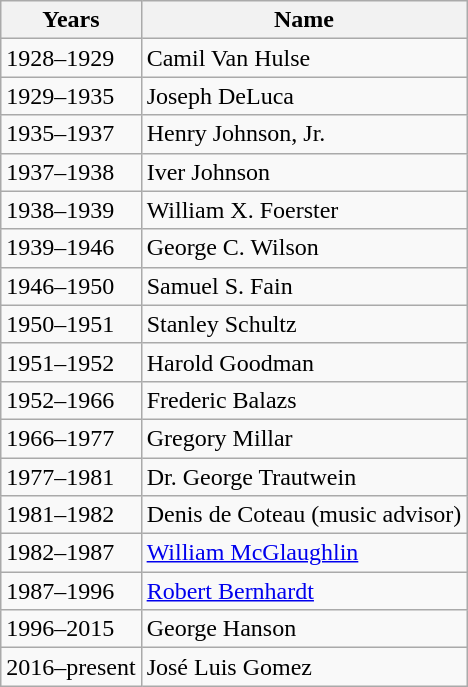<table class="wikitable">
<tr>
<th>Years</th>
<th>Name</th>
</tr>
<tr>
<td>1928–1929</td>
<td>Camil Van Hulse</td>
</tr>
<tr>
<td>1929–1935</td>
<td>Joseph DeLuca</td>
</tr>
<tr>
<td>1935–1937</td>
<td>Henry Johnson, Jr.</td>
</tr>
<tr>
<td>1937–1938</td>
<td>Iver Johnson</td>
</tr>
<tr>
<td>1938–1939</td>
<td>William X. Foerster</td>
</tr>
<tr>
<td>1939–1946</td>
<td>George C. Wilson</td>
</tr>
<tr>
<td>1946–1950</td>
<td>Samuel S. Fain</td>
</tr>
<tr>
<td>1950–1951</td>
<td>Stanley Schultz</td>
</tr>
<tr>
<td>1951–1952</td>
<td>Harold Goodman</td>
</tr>
<tr>
<td>1952–1966</td>
<td>Frederic Balazs</td>
</tr>
<tr>
<td>1966–1977</td>
<td>Gregory Millar</td>
</tr>
<tr>
<td>1977–1981</td>
<td>Dr. George Trautwein</td>
</tr>
<tr>
<td>1981–1982</td>
<td>Denis de Coteau (music advisor)</td>
</tr>
<tr>
<td>1982–1987</td>
<td><a href='#'>William McGlaughlin</a></td>
</tr>
<tr>
<td>1987–1996</td>
<td><a href='#'>Robert Bernhardt</a></td>
</tr>
<tr>
<td>1996–2015</td>
<td>George Hanson</td>
</tr>
<tr>
<td>2016–present</td>
<td>José Luis Gomez</td>
</tr>
</table>
